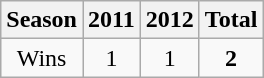<table class="wikitable">
<tr>
<th>Season</th>
<th>2011</th>
<th>2012</th>
<th><strong>Total</strong></th>
</tr>
<tr align="center">
<td>Wins</td>
<td>1</td>
<td>1</td>
<td><strong>2</strong></td>
</tr>
</table>
